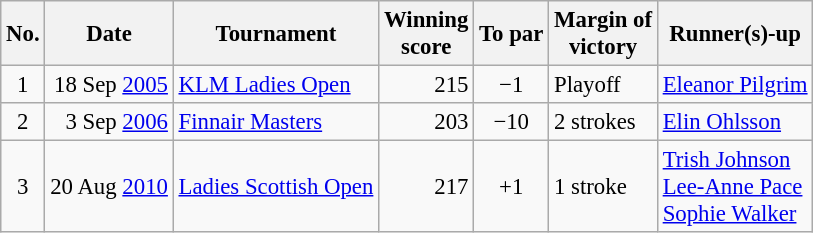<table class="wikitable " style="font-size:95%;">
<tr>
<th>No.</th>
<th>Date</th>
<th>Tournament</th>
<th>Winning<br>score</th>
<th>To par</th>
<th>Margin of<br>victory</th>
<th>Runner(s)-up</th>
</tr>
<tr>
<td align=center>1</td>
<td align=right>18 Sep <a href='#'>2005</a></td>
<td><a href='#'>KLM Ladies Open</a></td>
<td align=right>215</td>
<td align=center>−1</td>
<td>Playoff</td>
<td> <a href='#'>Eleanor Pilgrim</a></td>
</tr>
<tr>
<td align=center>2</td>
<td align=right>3 Sep <a href='#'>2006</a></td>
<td><a href='#'>Finnair Masters</a></td>
<td align=right>203</td>
<td align=center>−10</td>
<td>2 strokes</td>
<td> <a href='#'>Elin Ohlsson</a></td>
</tr>
<tr>
<td align=center>3</td>
<td align=right>20 Aug <a href='#'>2010</a></td>
<td><a href='#'>Ladies Scottish Open</a></td>
<td align=right>217</td>
<td align=center>+1</td>
<td>1 stroke</td>
<td> <a href='#'>Trish Johnson</a><br> <a href='#'>Lee-Anne Pace</a><br> <a href='#'>Sophie Walker</a></td>
</tr>
</table>
